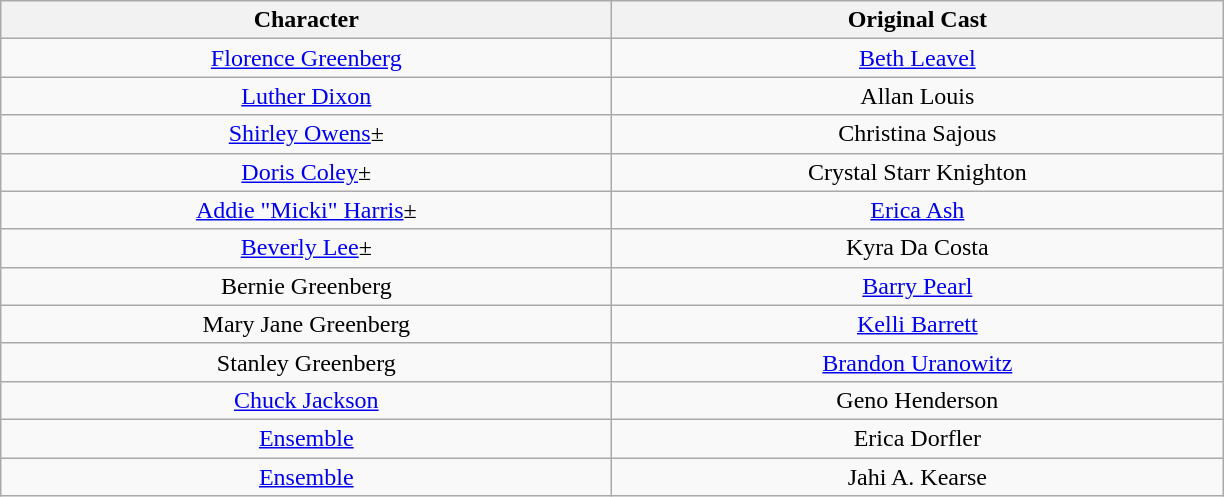<table class="wikitable" style="text-align:center;">
<tr>
<th style="width:400px;"><strong>Character</strong></th>
<th style="width:400px;"><strong>Original Cast</strong></th>
</tr>
<tr>
<td><a href='#'>Florence Greenberg</a></td>
<td><a href='#'>Beth Leavel</a></td>
</tr>
<tr>
<td><a href='#'>Luther Dixon</a></td>
<td>Allan Louis</td>
</tr>
<tr>
<td><a href='#'>Shirley Owens</a>±</td>
<td>Christina Sajous</td>
</tr>
<tr>
<td><a href='#'>Doris Coley</a>±</td>
<td>Crystal Starr Knighton</td>
</tr>
<tr>
<td><a href='#'>Addie "Micki" Harris</a>±</td>
<td><a href='#'>Erica Ash</a></td>
</tr>
<tr>
<td><a href='#'>Beverly Lee</a>±</td>
<td>Kyra Da Costa</td>
</tr>
<tr>
<td>Bernie Greenberg</td>
<td><a href='#'>Barry Pearl</a></td>
</tr>
<tr>
<td>Mary Jane Greenberg</td>
<td><a href='#'>Kelli Barrett</a></td>
</tr>
<tr>
<td>Stanley Greenberg</td>
<td><a href='#'>Brandon Uranowitz</a></td>
</tr>
<tr>
<td><a href='#'>Chuck Jackson</a></td>
<td>Geno Henderson</td>
</tr>
<tr>
<td><a href='#'>Ensemble</a></td>
<td>Erica Dorfler</td>
</tr>
<tr>
<td><a href='#'>Ensemble</a></td>
<td>Jahi A. Kearse</td>
</tr>
</table>
